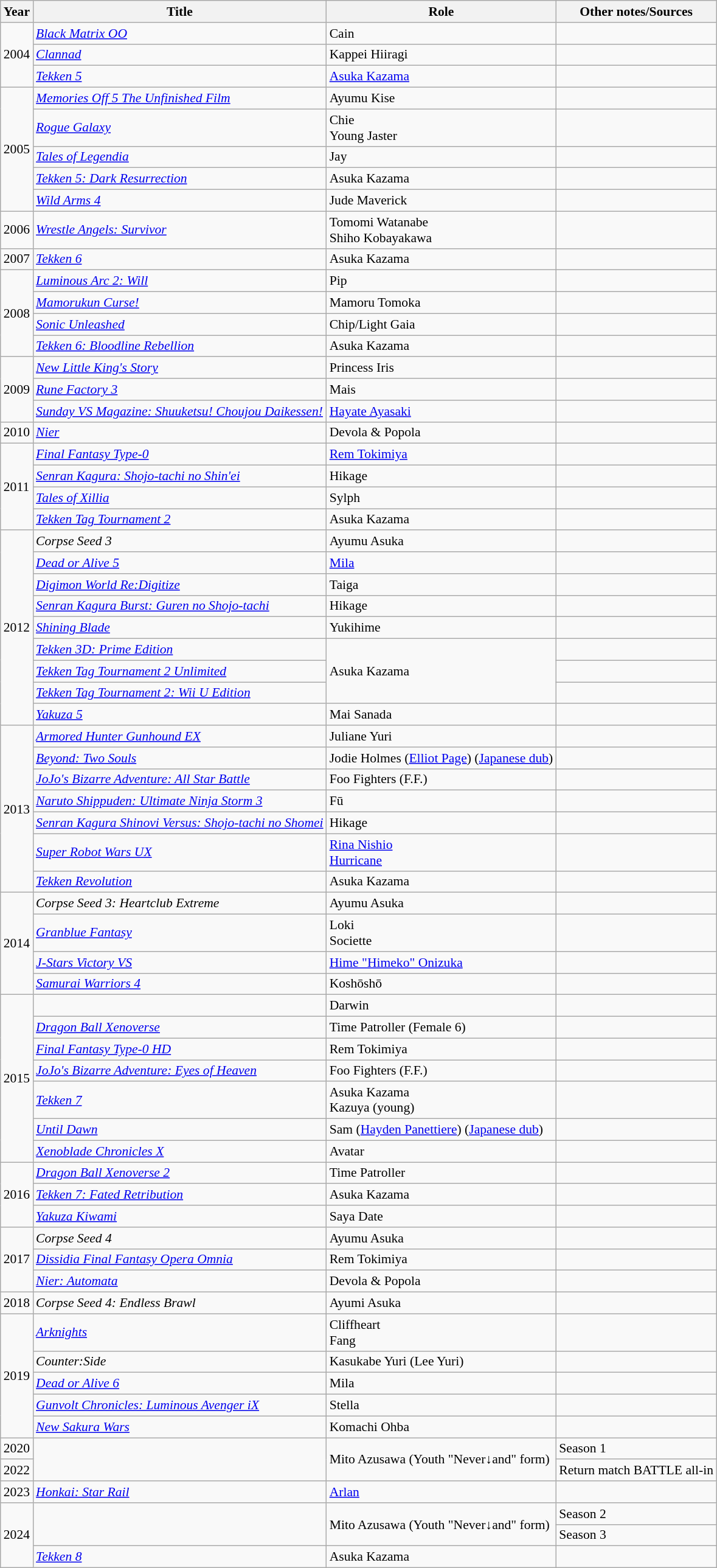<table class="wikitable sortable" style="font-size: 90%;">
<tr>
<th>Year</th>
<th>Title</th>
<th>Role</th>
<th>Other notes/Sources</th>
</tr>
<tr>
<td rowspan="3">2004</td>
<td><em><a href='#'>Black Matrix OO</a></em></td>
<td>Cain</td>
<td></td>
</tr>
<tr>
<td><em><a href='#'>Clannad</a></em></td>
<td>Kappei Hiiragi</td>
<td></td>
</tr>
<tr>
<td><em><a href='#'>Tekken 5</a></em></td>
<td><a href='#'>Asuka Kazama</a></td>
<td></td>
</tr>
<tr>
<td rowspan="5">2005</td>
<td><em><a href='#'>Memories Off 5 The Unfinished Film</a></em></td>
<td>Ayumu Kise</td>
<td></td>
</tr>
<tr>
<td><em><a href='#'>Rogue Galaxy</a></em></td>
<td>Chie<br>Young Jaster</td>
<td></td>
</tr>
<tr>
<td><em><a href='#'>Tales of Legendia</a></em></td>
<td>Jay</td>
<td></td>
</tr>
<tr>
<td><em><a href='#'>Tekken 5: Dark Resurrection</a></em></td>
<td>Asuka Kazama</td>
<td></td>
</tr>
<tr>
<td><em><a href='#'>Wild Arms 4</a></em></td>
<td>Jude Maverick</td>
<td></td>
</tr>
<tr>
<td>2006</td>
<td><em><a href='#'>Wrestle Angels: Survivor</a></em></td>
<td>Tomomi Watanabe<br>Shiho Kobayakawa</td>
<td></td>
</tr>
<tr>
<td>2007</td>
<td><em><a href='#'>Tekken 6</a></em></td>
<td>Asuka Kazama</td>
<td></td>
</tr>
<tr>
<td rowspan="4">2008</td>
<td><em><a href='#'>Luminous Arc 2: Will</a></em></td>
<td>Pip</td>
<td></td>
</tr>
<tr>
<td><em><a href='#'>Mamorukun Curse!</a></em></td>
<td>Mamoru Tomoka</td>
<td></td>
</tr>
<tr>
<td><em><a href='#'>Sonic Unleashed</a></em></td>
<td>Chip/Light Gaia</td>
<td></td>
</tr>
<tr>
<td><em><a href='#'>Tekken 6: Bloodline Rebellion</a></em></td>
<td>Asuka Kazama</td>
<td></td>
</tr>
<tr>
<td rowspan="3">2009</td>
<td><em><a href='#'>New Little King's Story</a></em></td>
<td>Princess Iris</td>
<td></td>
</tr>
<tr>
<td><em><a href='#'>Rune Factory 3</a></em></td>
<td>Mais</td>
<td></td>
</tr>
<tr>
<td><em><a href='#'>Sunday VS Magazine: Shuuketsu! Choujou Daikessen!</a></em></td>
<td><a href='#'>Hayate Ayasaki</a></td>
<td></td>
</tr>
<tr>
<td>2010</td>
<td><em><a href='#'>Nier</a></em></td>
<td>Devola & Popola</td>
<td></td>
</tr>
<tr>
<td rowspan="4">2011</td>
<td><em><a href='#'>Final Fantasy Type-0</a></em></td>
<td><a href='#'>Rem Tokimiya</a></td>
<td></td>
</tr>
<tr>
<td><em><a href='#'>Senran Kagura: Shojo-tachi no Shin'ei</a></em></td>
<td>Hikage</td>
<td></td>
</tr>
<tr>
<td><em><a href='#'>Tales of Xillia</a></em></td>
<td>Sylph</td>
<td></td>
</tr>
<tr>
<td><em><a href='#'>Tekken Tag Tournament 2</a></em></td>
<td>Asuka Kazama</td>
<td></td>
</tr>
<tr>
<td rowspan="9">2012</td>
<td><em>Corpse Seed 3</em> </td>
<td>Ayumu Asuka</td>
<td></td>
</tr>
<tr>
<td><em><a href='#'>Dead or Alive 5</a></em></td>
<td><a href='#'>Mila</a></td>
<td></td>
</tr>
<tr>
<td><em><a href='#'>Digimon World Re:Digitize</a></em></td>
<td>Taiga</td>
<td></td>
</tr>
<tr>
<td><em><a href='#'>Senran Kagura Burst: Guren no Shojo-tachi</a></em></td>
<td>Hikage</td>
<td></td>
</tr>
<tr>
<td><em><a href='#'>Shining Blade</a></em></td>
<td>Yukihime</td>
<td></td>
</tr>
<tr>
<td><em><a href='#'>Tekken 3D: Prime Edition</a></em></td>
<td rowspan="3">Asuka Kazama</td>
<td></td>
</tr>
<tr>
<td><em><a href='#'>Tekken Tag Tournament 2 Unlimited</a></em></td>
<td></td>
</tr>
<tr>
<td><em><a href='#'>Tekken Tag Tournament 2: Wii U Edition</a></em></td>
<td></td>
</tr>
<tr>
<td><em><a href='#'>Yakuza 5</a></em></td>
<td>Mai Sanada</td>
<td></td>
</tr>
<tr>
<td rowspan="7">2013</td>
<td><em><a href='#'>Armored Hunter Gunhound EX</a></em></td>
<td>Juliane Yuri</td>
<td></td>
</tr>
<tr>
<td><em><a href='#'>Beyond: Two Souls</a></em></td>
<td>Jodie Holmes (<a href='#'>Elliot Page</a>) (<a href='#'>Japanese dub</a>)</td>
<td></td>
</tr>
<tr>
<td><em><a href='#'>JoJo's Bizarre Adventure: All Star Battle</a></em></td>
<td>Foo Fighters (F.F.)</td>
<td></td>
</tr>
<tr>
<td><em><a href='#'>Naruto Shippuden: Ultimate Ninja Storm 3</a></em></td>
<td>Fū</td>
<td></td>
</tr>
<tr>
<td><em><a href='#'>Senran Kagura Shinovi Versus: Shojo-tachi no Shomei</a></em></td>
<td>Hikage</td>
<td></td>
</tr>
<tr>
<td><em><a href='#'>Super Robot Wars UX</a></em></td>
<td><a href='#'>Rina Nishio</a><br><a href='#'>Hurricane</a></td>
<td></td>
</tr>
<tr>
<td><em><a href='#'>Tekken Revolution</a></em></td>
<td>Asuka Kazama</td>
<td></td>
</tr>
<tr>
<td rowspan="4">2014</td>
<td><em>Corpse Seed 3: Heartclub Extreme</em></td>
<td>Ayumu Asuka</td>
<td></td>
</tr>
<tr>
<td><em><a href='#'>Granblue Fantasy</a></em></td>
<td>Loki<br>Societte</td>
<td></td>
</tr>
<tr>
<td><em><a href='#'>J-Stars Victory VS</a></em></td>
<td><a href='#'>Hime "Himeko" Onizuka</a></td>
<td></td>
</tr>
<tr>
<td><em><a href='#'>Samurai Warriors 4</a></em></td>
<td>Koshōshō</td>
<td></td>
</tr>
<tr>
<td rowspan="7">2015</td>
<td><em></em></td>
<td>Darwin</td>
<td></td>
</tr>
<tr>
<td><em><a href='#'>Dragon Ball Xenoverse</a></em></td>
<td>Time Patroller (Female 6)</td>
<td></td>
</tr>
<tr>
<td><em><a href='#'>Final Fantasy Type-0 HD</a></em></td>
<td>Rem Tokimiya</td>
<td></td>
</tr>
<tr>
<td><em><a href='#'>JoJo's Bizarre Adventure: Eyes of Heaven</a></em></td>
<td>Foo Fighters (F.F.)</td>
<td></td>
</tr>
<tr>
<td><em><a href='#'>Tekken 7</a></em></td>
<td>Asuka Kazama<br>Kazuya (young)</td>
<td></td>
</tr>
<tr>
<td><em><a href='#'>Until Dawn</a></em></td>
<td>Sam (<a href='#'>Hayden Panettiere</a>) (<a href='#'>Japanese dub</a>)</td>
<td></td>
</tr>
<tr>
<td><em><a href='#'>Xenoblade Chronicles X</a></em></td>
<td>Avatar</td>
<td></td>
</tr>
<tr>
<td rowspan="3">2016</td>
<td><em><a href='#'>Dragon Ball Xenoverse 2</a></em></td>
<td>Time Patroller</td>
<td></td>
</tr>
<tr>
<td><em><a href='#'>Tekken 7: Fated Retribution</a></em></td>
<td>Asuka Kazama</td>
<td></td>
</tr>
<tr>
<td><em><a href='#'>Yakuza Kiwami</a></em></td>
<td>Saya Date</td>
<td></td>
</tr>
<tr>
<td rowspan="3">2017</td>
<td><em>Corpse Seed 4</em></td>
<td>Ayumu Asuka</td>
<td></td>
</tr>
<tr>
<td><em><a href='#'>Dissidia Final Fantasy Opera Omnia</a></em></td>
<td>Rem Tokimiya</td>
<td></td>
</tr>
<tr>
<td><em><a href='#'>Nier: Automata</a></em></td>
<td>Devola & Popola</td>
<td></td>
</tr>
<tr>
<td>2018</td>
<td><em>Corpse Seed 4: Endless Brawl</em></td>
<td>Ayumi Asuka</td>
<td></td>
</tr>
<tr>
<td rowspan="5">2019</td>
<td><em><a href='#'>Arknights</a></em></td>
<td>Cliffheart<br>Fang</td>
<td></td>
</tr>
<tr>
<td><em>Counter:Side</em></td>
<td>Kasukabe Yuri (Lee Yuri)</td>
<td></td>
</tr>
<tr>
<td><em><a href='#'>Dead or Alive 6</a></em></td>
<td>Mila</td>
<td></td>
</tr>
<tr>
<td><em><a href='#'>Gunvolt Chronicles: Luminous Avenger iX</a></em></td>
<td>Stella</td>
<td></td>
</tr>
<tr>
<td><em><a href='#'>New Sakura Wars</a></em></td>
<td>Komachi Ohba</td>
<td></td>
</tr>
<tr>
<td>2020</td>
<td rowspan="2"><em></em></td>
<td rowspan="2">Mito Azusawa (Youth "Never↓and" form)</td>
<td>Season 1</td>
</tr>
<tr>
<td>2022</td>
<td>Return match BATTLE all-in</td>
</tr>
<tr>
<td>2023</td>
<td><em><a href='#'>Honkai: Star Rail</a></em></td>
<td><a href='#'>Arlan</a></td>
<td></td>
</tr>
<tr>
<td rowspan="3">2024</td>
<td rowspan="2"><em></em></td>
<td rowspan="2">Mito Azusawa (Youth "Never↓and" form)</td>
<td>Season 2</td>
</tr>
<tr>
<td>Season 3</td>
</tr>
<tr>
<td><em><a href='#'>Tekken 8</a></em></td>
<td>Asuka Kazama</td>
<td></td>
</tr>
</table>
